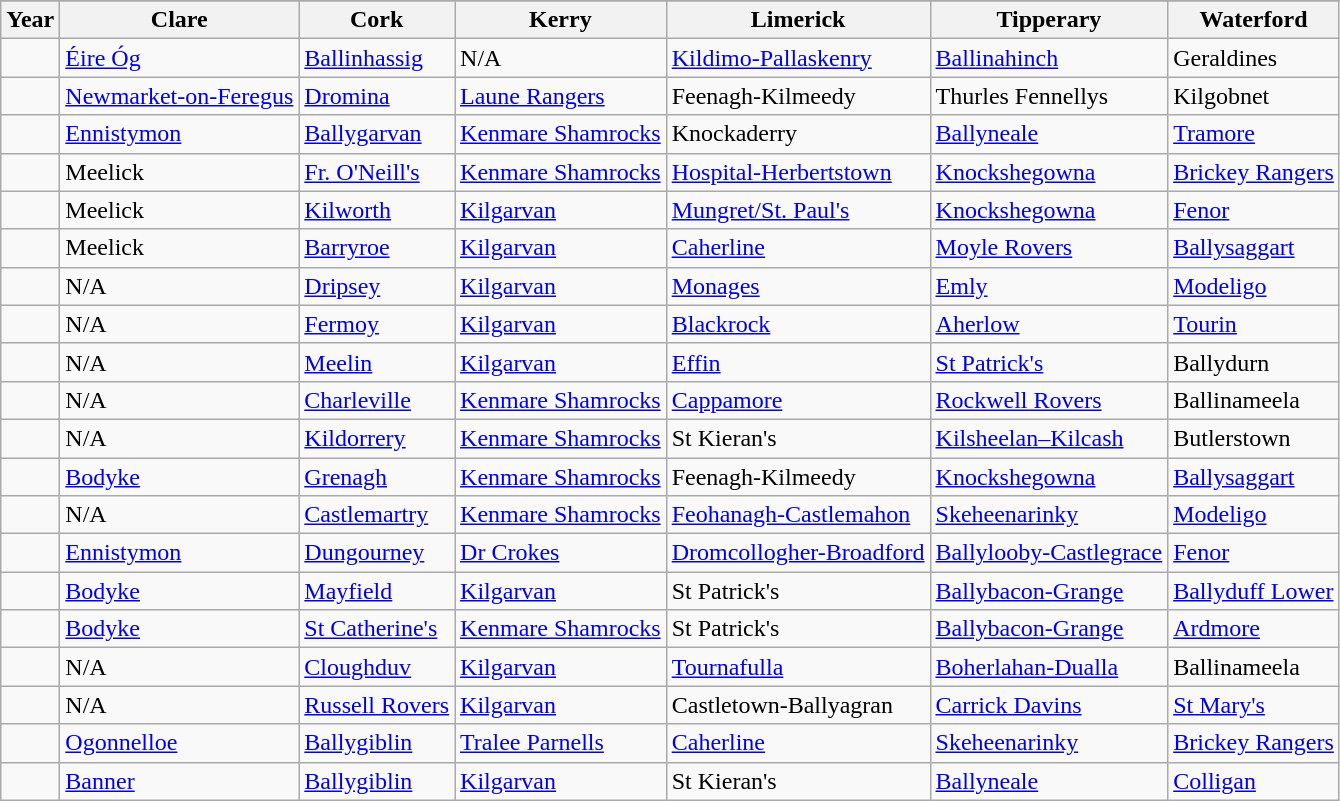<table class="wikitable sortable">
<tr>
</tr>
<tr>
<th>Year</th>
<th>Clare</th>
<th>Cork</th>
<th>Kerry</th>
<th>Limerick</th>
<th>Tipperary</th>
<th>Waterford</th>
</tr>
<tr>
<td></td>
<td><a href='#'>Éire Óg</a></td>
<td><a href='#'>Ballinhassig</a></td>
<td>N/A</td>
<td><a href='#'>Kildimo-Pallaskenry</a></td>
<td><a href='#'>Ballinahinch</a></td>
<td>Geraldines</td>
</tr>
<tr>
<td></td>
<td><a href='#'>Newmarket-on-Feregus</a></td>
<td><a href='#'>Dromina</a></td>
<td><a href='#'>Laune Rangers</a></td>
<td>Feenagh-Kilmeedy</td>
<td>Thurles Fennellys</td>
<td>Kilgobnet</td>
</tr>
<tr>
<td></td>
<td><a href='#'>Ennistymon</a></td>
<td><a href='#'>Ballygarvan</a></td>
<td><a href='#'>Kenmare Shamrocks</a></td>
<td>Knockaderry</td>
<td><a href='#'>Ballyneale</a></td>
<td><a href='#'>Tramore</a></td>
</tr>
<tr>
<td></td>
<td>Meelick</td>
<td><a href='#'>Fr. O'Neill's</a></td>
<td><a href='#'>Kenmare Shamrocks</a></td>
<td><a href='#'>Hospital-Herbertstown</a></td>
<td><a href='#'>Knockshegowna</a></td>
<td><a href='#'>Brickey Rangers</a></td>
</tr>
<tr>
<td></td>
<td>Meelick</td>
<td><a href='#'>Kilworth</a></td>
<td><a href='#'>Kilgarvan</a></td>
<td><a href='#'>Mungret/St. Paul's</a></td>
<td><a href='#'>Knockshegowna</a></td>
<td><a href='#'>Fenor</a></td>
</tr>
<tr>
<td></td>
<td>Meelick</td>
<td><a href='#'>Barryroe</a></td>
<td><a href='#'>Kilgarvan</a></td>
<td><a href='#'>Caherline</a></td>
<td><a href='#'>Moyle Rovers</a></td>
<td><a href='#'>Ballysaggart</a></td>
</tr>
<tr>
<td></td>
<td>N/A</td>
<td><a href='#'>Dripsey</a></td>
<td><a href='#'>Kilgarvan</a></td>
<td><a href='#'>Monages</a></td>
<td><a href='#'>Emly</a></td>
<td><a href='#'>Modeligo</a></td>
</tr>
<tr>
<td></td>
<td>N/A</td>
<td><a href='#'>Fermoy</a></td>
<td><a href='#'>Kilgarvan</a></td>
<td><a href='#'>Blackrock</a></td>
<td><a href='#'>Aherlow</a></td>
<td><a href='#'>Tourin</a></td>
</tr>
<tr>
<td></td>
<td>N/A</td>
<td><a href='#'>Meelin</a></td>
<td><a href='#'>Kilgarvan</a></td>
<td><a href='#'>Effin</a></td>
<td><a href='#'>St Patrick's</a></td>
<td>Ballydurn</td>
</tr>
<tr>
<td></td>
<td>N/A</td>
<td><a href='#'>Charleville</a></td>
<td><a href='#'>Kenmare Shamrocks</a></td>
<td><a href='#'>Cappamore</a></td>
<td><a href='#'>Rockwell Rovers</a></td>
<td>Ballinameela</td>
</tr>
<tr>
<td></td>
<td>N/A</td>
<td><a href='#'>Kildorrery</a></td>
<td><a href='#'>Kenmare Shamrocks</a></td>
<td>St Kieran's</td>
<td><a href='#'>Kilsheelan–Kilcash</a></td>
<td>Butlerstown</td>
</tr>
<tr>
<td></td>
<td><a href='#'>Bodyke</a></td>
<td><a href='#'>Grenagh</a></td>
<td><a href='#'>Kenmare Shamrocks</a></td>
<td>Feenagh-Kilmeedy</td>
<td><a href='#'>Knockshegowna</a></td>
<td><a href='#'>Ballysaggart</a></td>
</tr>
<tr>
<td></td>
<td>N/A</td>
<td><a href='#'>Castlemartry</a></td>
<td><a href='#'>Kenmare Shamrocks</a></td>
<td><a href='#'>Feohanagh-Castlemahon</a></td>
<td><a href='#'>Skeheenarinky</a></td>
<td><a href='#'>Modeligo</a></td>
</tr>
<tr>
<td></td>
<td><a href='#'>Ennistymon</a></td>
<td><a href='#'>Dungourney</a></td>
<td><a href='#'>Dr Crokes</a></td>
<td><a href='#'>Dromcollogher-Broadford</a></td>
<td><a href='#'>Ballylooby-Castlegrace</a></td>
<td><a href='#'>Fenor</a></td>
</tr>
<tr>
<td></td>
<td><a href='#'>Bodyke</a></td>
<td><a href='#'>Mayfield</a></td>
<td><a href='#'>Kilgarvan</a></td>
<td>St Patrick's</td>
<td><a href='#'>Ballybacon-Grange</a></td>
<td><a href='#'>Ballyduff Lower</a></td>
</tr>
<tr>
<td></td>
<td><a href='#'>Bodyke</a></td>
<td><a href='#'>St Catherine's</a></td>
<td><a href='#'>Kenmare Shamrocks</a></td>
<td>St Patrick's</td>
<td><a href='#'>Ballybacon-Grange</a></td>
<td><a href='#'>Ardmore</a></td>
</tr>
<tr>
<td></td>
<td>N/A</td>
<td><a href='#'>Cloughduv</a></td>
<td><a href='#'>Kilgarvan</a></td>
<td><a href='#'>Tournafulla</a></td>
<td><a href='#'>Boherlahan-Dualla</a></td>
<td>Ballinameela</td>
</tr>
<tr>
<td></td>
<td>N/A</td>
<td><a href='#'>Russell Rovers</a></td>
<td><a href='#'>Kilgarvan</a></td>
<td>Castletown-Ballyagran</td>
<td><a href='#'>Carrick Davins</a></td>
<td><a href='#'>St Mary's</a></td>
</tr>
<tr>
<td></td>
<td><a href='#'>Ogonnelloe</a></td>
<td><a href='#'>Ballygiblin</a></td>
<td><a href='#'>Tralee Parnells</a></td>
<td><a href='#'>Caherline</a></td>
<td><a href='#'>Skeheenarinky</a></td>
<td><a href='#'>Brickey Rangers</a></td>
</tr>
<tr>
<td></td>
<td><a href='#'>Banner</a></td>
<td><a href='#'>Ballygiblin</a></td>
<td><a href='#'>Kilgarvan</a></td>
<td>St Kieran's</td>
<td><a href='#'>Ballyneale</a></td>
<td><a href='#'>Colligan</a></td>
</tr>
</table>
